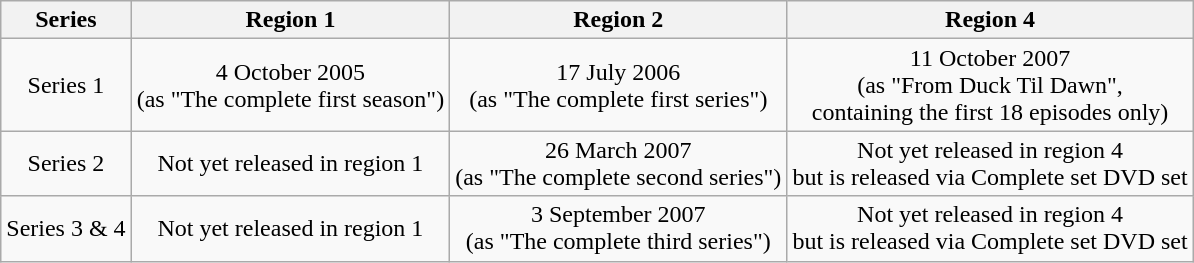<table class="wikitable"  style="text-align:center;">
<tr>
<th>Series</th>
<th>Region 1</th>
<th>Region 2</th>
<th>Region 4</th>
</tr>
<tr>
<td>Series 1</td>
<td>4 October 2005<br>(as "The complete first season")</td>
<td>17 July 2006<br>(as "The complete first series")</td>
<td>11 October 2007<br>(as "From Duck Til Dawn",<br>containing the first 18 episodes only)</td>
</tr>
<tr>
<td>Series 2</td>
<td>Not yet released in region 1</td>
<td>26 March 2007<br>(as "The complete second series")</td>
<td>Not yet released in region 4 <br> but is released via Complete set DVD set</td>
</tr>
<tr>
<td>Series 3 & 4</td>
<td>Not yet released in region 1</td>
<td>3 September 2007<br>(as "The complete third series")</td>
<td>Not yet released in region 4 <br> but is released via Complete set DVD set</td>
</tr>
</table>
